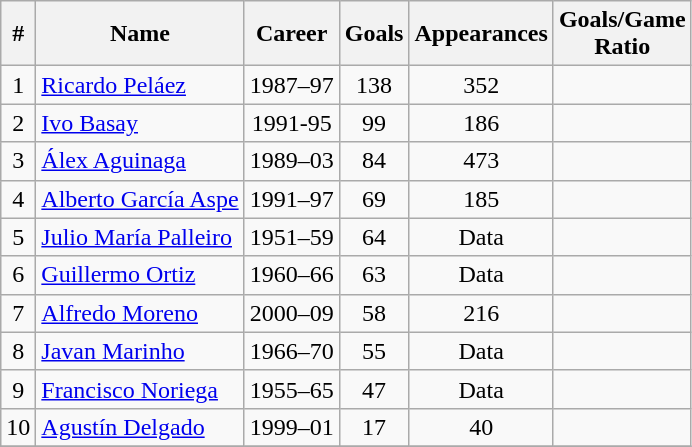<table class="wikitable sortable" style="text-align: center;">
<tr>
<th>#</th>
<th>Name</th>
<th>Career</th>
<th>Goals</th>
<th>Appearances</th>
<th>Goals/Game<br>Ratio</th>
</tr>
<tr>
<td>1</td>
<td style="text-align:left"> <a href='#'>Ricardo Peláez</a></td>
<td>1987–97</td>
<td>138</td>
<td>352</td>
<td></td>
</tr>
<tr>
<td>2</td>
<td style="text-align:left"> <a href='#'>Ivo Basay</a></td>
<td>1991-95</td>
<td>99</td>
<td>186</td>
<td></td>
</tr>
<tr>
<td>3</td>
<td style="text-align:left"> <a href='#'>Álex Aguinaga</a></td>
<td>1989–03</td>
<td>84</td>
<td>473</td>
<td></td>
</tr>
<tr>
<td>4</td>
<td style="text-align:left"> <a href='#'>Alberto García Aspe</a></td>
<td>1991–97</td>
<td>69</td>
<td>185</td>
<td></td>
</tr>
<tr>
<td>5</td>
<td style="text-align:left"> <a href='#'>Julio María Palleiro</a></td>
<td>1951–59</td>
<td>64</td>
<td>Data</td>
<td></td>
</tr>
<tr>
<td>6</td>
<td style="text-align:left"> <a href='#'>Guillermo Ortiz</a></td>
<td>1960–66</td>
<td>63</td>
<td>Data</td>
<td></td>
</tr>
<tr>
<td>7</td>
<td style="text-align:left"> <a href='#'>Alfredo Moreno</a></td>
<td>2000–09</td>
<td>58</td>
<td>216</td>
<td></td>
</tr>
<tr>
<td>8</td>
<td style="text-align:left"> <a href='#'>Javan Marinho</a></td>
<td>1966–70</td>
<td>55</td>
<td>Data</td>
<td></td>
</tr>
<tr>
<td>9</td>
<td style="text-align:left"> <a href='#'>Francisco Noriega</a></td>
<td>1955–65</td>
<td>47</td>
<td>Data</td>
<td></td>
</tr>
<tr>
<td>10</td>
<td style="text-align:left"> <a href='#'>Agustín Delgado</a></td>
<td>1999–01</td>
<td>17</td>
<td>40</td>
<td></td>
</tr>
<tr>
</tr>
</table>
